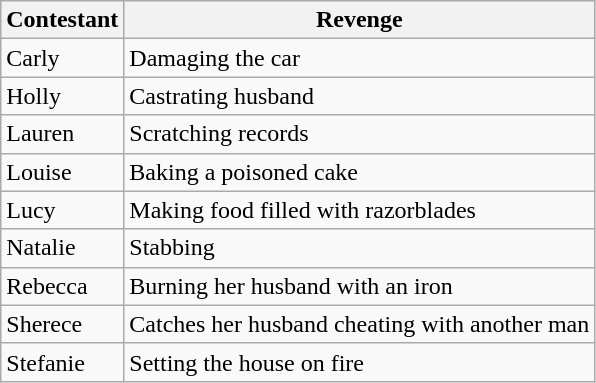<table class="wikitable">
<tr>
<th>Contestant</th>
<th>Revenge</th>
</tr>
<tr>
<td>Carly</td>
<td>Damaging the car</td>
</tr>
<tr>
<td>Holly</td>
<td>Castrating husband</td>
</tr>
<tr>
<td>Lauren</td>
<td>Scratching records</td>
</tr>
<tr>
<td>Louise</td>
<td>Baking a poisoned cake</td>
</tr>
<tr>
<td>Lucy</td>
<td>Making food filled with razorblades</td>
</tr>
<tr>
<td>Natalie</td>
<td>Stabbing</td>
</tr>
<tr>
<td>Rebecca</td>
<td>Burning her husband with an iron</td>
</tr>
<tr>
<td>Sherece</td>
<td>Catches her husband cheating with another man</td>
</tr>
<tr>
<td>Stefanie</td>
<td>Setting the house on fire</td>
</tr>
</table>
